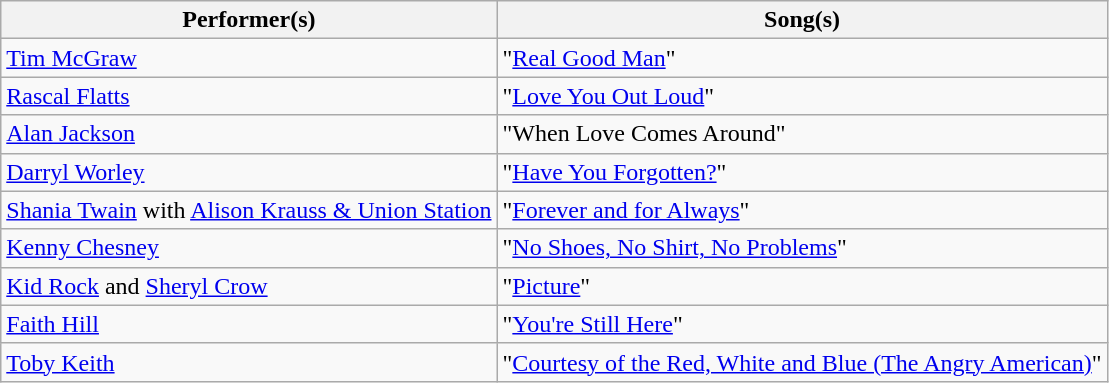<table class="wikitable">
<tr>
<th>Performer(s)</th>
<th>Song(s)</th>
</tr>
<tr>
<td><a href='#'>Tim McGraw</a></td>
<td>"<a href='#'>Real Good Man</a>"</td>
</tr>
<tr>
<td><a href='#'>Rascal Flatts</a></td>
<td>"<a href='#'>Love You Out Loud</a>"</td>
</tr>
<tr>
<td><a href='#'>Alan Jackson</a></td>
<td>"When Love Comes Around"</td>
</tr>
<tr>
<td><a href='#'>Darryl Worley</a></td>
<td>"<a href='#'>Have You Forgotten?</a>"</td>
</tr>
<tr>
<td><a href='#'>Shania Twain</a> with <a href='#'>Alison Krauss & Union Station</a></td>
<td>"<a href='#'>Forever and for Always</a>"</td>
</tr>
<tr>
<td><a href='#'>Kenny Chesney</a></td>
<td>"<a href='#'>No Shoes, No Shirt, No Problems</a>"</td>
</tr>
<tr>
<td><a href='#'>Kid Rock</a> and <a href='#'>Sheryl Crow</a></td>
<td>"<a href='#'>Picture</a>"</td>
</tr>
<tr>
<td><a href='#'>Faith Hill</a></td>
<td>"<a href='#'>You're Still Here</a>"</td>
</tr>
<tr>
<td><a href='#'>Toby Keith</a></td>
<td>"<a href='#'>Courtesy of the Red, White and Blue (The Angry American)</a>"</td>
</tr>
</table>
